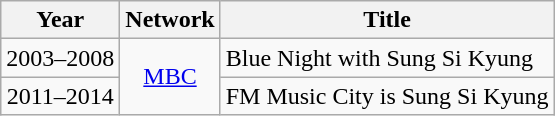<table class="wikitable">
<tr>
<th>Year</th>
<th>Network</th>
<th>Title</th>
</tr>
<tr>
<td style="text-align:center;">2003–2008</td>
<td rowspan="2" style="text-align:center;"><a href='#'>MBC</a></td>
<td>Blue Night with Sung Si Kyung</td>
</tr>
<tr>
<td style="text-align:center;">2011–2014</td>
<td>FM Music City is Sung Si Kyung</td>
</tr>
</table>
